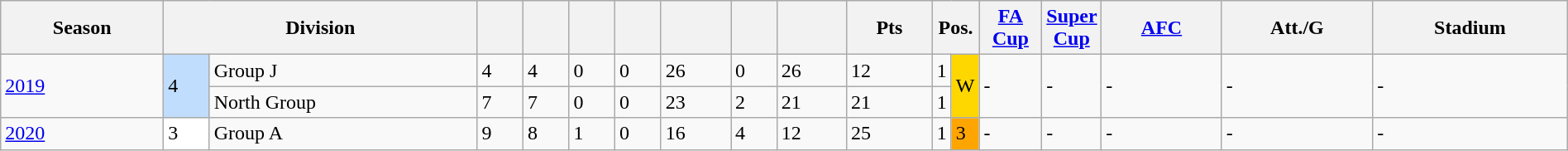<table class="wikitable sortable" width="100%">
<tr>
<th>Season</th>
<th colspan="2">Division</th>
<th></th>
<th></th>
<th></th>
<th></th>
<th></th>
<th></th>
<th></th>
<th>Pts</th>
<th colspan="2" width="2%">Pos.</th>
<th width=4%><a href='#'>FA Cup</a></th>
<th width=2%><a href='#'>Super Cup</a></th>
<th><a href='#'>AFC</a></th>
<th>Att./G</th>
<th>Stadium</th>
</tr>
<tr>
<td rowspan="2"><a href='#'>2019</a></td>
<td rowspan="2" bgcolor="#c1ddfd">4</td>
<td>Group J</td>
<td>4</td>
<td>4</td>
<td>0</td>
<td>0</td>
<td>26</td>
<td>0</td>
<td>26</td>
<td>12</td>
<td>1</td>
<td rowspan="2" bgcolor="#FFD700">W</td>
<td rowspan="2">-</td>
<td rowspan="2">-</td>
<td rowspan="2">-</td>
<td rowspan="2">-</td>
<td rowspan="2">-</td>
</tr>
<tr>
<td>North Group</td>
<td>7</td>
<td>7</td>
<td>0</td>
<td>0</td>
<td>23</td>
<td>2</td>
<td>21</td>
<td>21</td>
<td>1</td>
</tr>
<tr>
<td rowspan="2"><a href='#'>2020</a></td>
<td rowspan="2" bgcolor=#FFFFFF>3</td>
<td>Group A</td>
<td>9</td>
<td>8</td>
<td>1</td>
<td>0</td>
<td>16</td>
<td>4</td>
<td>12</td>
<td>25</td>
<td>1</td>
<td bgcolor="#FFA500">3</td>
<td>-</td>
<td>-</td>
<td>-</td>
<td>-</td>
<td>-</td>
</tr>
</table>
